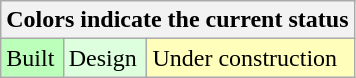<table class="wikitable wide">
<tr>
<th colspan="6">Colors indicate the current status</th>
</tr>
<tr>
<td bgcolor="#bbffbb">Built</td>
<td bgcolor="#ddffdd">Design</td>
<td bgcolor="#ffffbb">Under construction</td>
</tr>
</table>
